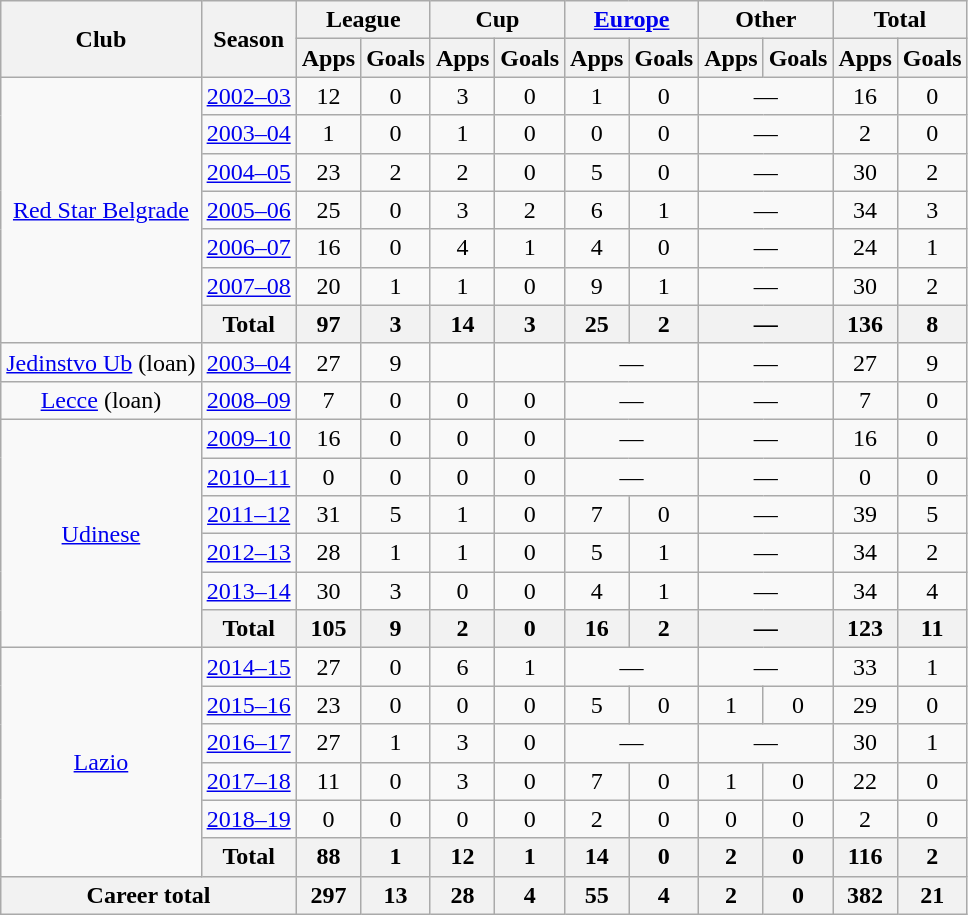<table class="wikitable" style="text-align: center;">
<tr>
<th rowspan="2">Club</th>
<th rowspan="2">Season</th>
<th colspan="2">League</th>
<th colspan="2">Cup</th>
<th colspan="2"><a href='#'>Europe</a></th>
<th colspan="2">Other</th>
<th colspan="2">Total</th>
</tr>
<tr>
<th>Apps</th>
<th>Goals</th>
<th>Apps</th>
<th>Goals</th>
<th>Apps</th>
<th>Goals</th>
<th>Apps</th>
<th>Goals</th>
<th>Apps</th>
<th>Goals</th>
</tr>
<tr>
<td rowspan="7"><a href='#'>Red Star Belgrade</a></td>
<td><a href='#'>2002–03</a></td>
<td>12</td>
<td>0</td>
<td>3</td>
<td>0</td>
<td>1</td>
<td>0</td>
<td colspan="2">—</td>
<td>16</td>
<td>0</td>
</tr>
<tr>
<td><a href='#'>2003–04</a></td>
<td>1</td>
<td>0</td>
<td>1</td>
<td>0</td>
<td>0</td>
<td>0</td>
<td colspan="2">—</td>
<td>2</td>
<td>0</td>
</tr>
<tr>
<td><a href='#'>2004–05</a></td>
<td>23</td>
<td>2</td>
<td>2</td>
<td>0</td>
<td>5</td>
<td>0</td>
<td colspan="2">—</td>
<td>30</td>
<td>2</td>
</tr>
<tr>
<td><a href='#'>2005–06</a></td>
<td>25</td>
<td>0</td>
<td>3</td>
<td>2</td>
<td>6</td>
<td>1</td>
<td colspan="2">—</td>
<td>34</td>
<td>3</td>
</tr>
<tr>
<td><a href='#'>2006–07</a></td>
<td>16</td>
<td>0</td>
<td>4</td>
<td>1</td>
<td>4</td>
<td>0</td>
<td colspan="2">—</td>
<td>24</td>
<td>1</td>
</tr>
<tr>
<td><a href='#'>2007–08</a></td>
<td>20</td>
<td>1</td>
<td>1</td>
<td>0</td>
<td>9</td>
<td>1</td>
<td colspan="2">—</td>
<td>30</td>
<td>2</td>
</tr>
<tr>
<th>Total</th>
<th>97</th>
<th>3</th>
<th>14</th>
<th>3</th>
<th>25</th>
<th>2</th>
<th colspan="2">—</th>
<th>136</th>
<th>8</th>
</tr>
<tr>
<td><a href='#'>Jedinstvo Ub</a> (loan)</td>
<td><a href='#'>2003–04</a></td>
<td>27</td>
<td>9</td>
<td></td>
<td></td>
<td colspan="2">—</td>
<td colspan="2">—</td>
<td>27</td>
<td>9</td>
</tr>
<tr>
<td><a href='#'>Lecce</a> (loan)</td>
<td><a href='#'>2008–09</a></td>
<td>7</td>
<td>0</td>
<td>0</td>
<td>0</td>
<td colspan="2">—</td>
<td colspan="2">—</td>
<td>7</td>
<td>0</td>
</tr>
<tr>
<td rowspan="6"><a href='#'>Udinese</a></td>
<td><a href='#'>2009–10</a></td>
<td>16</td>
<td>0</td>
<td>0</td>
<td>0</td>
<td colspan="2">—</td>
<td colspan="2">—</td>
<td>16</td>
<td>0</td>
</tr>
<tr>
<td><a href='#'>2010–11</a></td>
<td>0</td>
<td>0</td>
<td>0</td>
<td>0</td>
<td colspan="2">—</td>
<td colspan="2">—</td>
<td>0</td>
<td>0</td>
</tr>
<tr>
<td><a href='#'>2011–12</a></td>
<td>31</td>
<td>5</td>
<td>1</td>
<td>0</td>
<td>7</td>
<td>0</td>
<td colspan="2">—</td>
<td>39</td>
<td>5</td>
</tr>
<tr>
<td><a href='#'>2012–13</a></td>
<td>28</td>
<td>1</td>
<td>1</td>
<td>0</td>
<td>5</td>
<td>1</td>
<td colspan="2">—</td>
<td>34</td>
<td>2</td>
</tr>
<tr>
<td><a href='#'>2013–14</a></td>
<td>30</td>
<td>3</td>
<td>0</td>
<td>0</td>
<td>4</td>
<td>1</td>
<td colspan="2">—</td>
<td>34</td>
<td>4</td>
</tr>
<tr>
<th>Total</th>
<th>105</th>
<th>9</th>
<th>2</th>
<th>0</th>
<th>16</th>
<th>2</th>
<th colspan="2">—</th>
<th>123</th>
<th>11</th>
</tr>
<tr>
<td rowspan="6"><a href='#'>Lazio</a></td>
<td><a href='#'>2014–15</a></td>
<td>27</td>
<td>0</td>
<td>6</td>
<td>1</td>
<td colspan="2">—</td>
<td colspan="2">—</td>
<td>33</td>
<td>1</td>
</tr>
<tr>
<td><a href='#'>2015–16</a></td>
<td>23</td>
<td>0</td>
<td>0</td>
<td>0</td>
<td>5</td>
<td>0</td>
<td>1</td>
<td>0</td>
<td>29</td>
<td>0</td>
</tr>
<tr>
<td><a href='#'>2016–17</a></td>
<td>27</td>
<td>1</td>
<td>3</td>
<td>0</td>
<td colspan="2">—</td>
<td colspan="2">—</td>
<td>30</td>
<td>1</td>
</tr>
<tr>
<td><a href='#'>2017–18</a></td>
<td>11</td>
<td>0</td>
<td>3</td>
<td>0</td>
<td>7</td>
<td>0</td>
<td>1</td>
<td>0</td>
<td>22</td>
<td>0</td>
</tr>
<tr>
<td><a href='#'>2018–19</a></td>
<td>0</td>
<td>0</td>
<td>0</td>
<td>0</td>
<td>2</td>
<td>0</td>
<td>0</td>
<td>0</td>
<td>2</td>
<td>0</td>
</tr>
<tr>
<th>Total</th>
<th>88</th>
<th>1</th>
<th>12</th>
<th>1</th>
<th>14</th>
<th>0</th>
<th>2</th>
<th>0</th>
<th>116</th>
<th>2</th>
</tr>
<tr>
<th colspan="2">Career total</th>
<th>297</th>
<th>13</th>
<th>28</th>
<th>4</th>
<th>55</th>
<th>4</th>
<th>2</th>
<th>0</th>
<th>382</th>
<th>21</th>
</tr>
</table>
